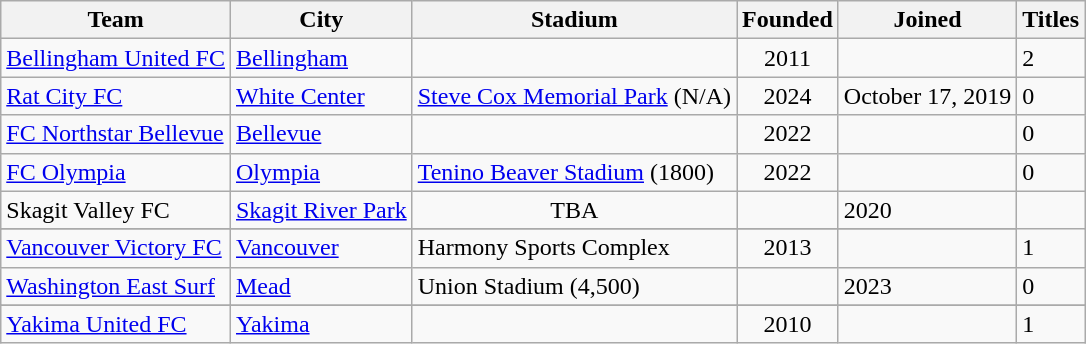<table class="wikitable sortable">
<tr>
<th>Team</th>
<th>City</th>
<th>Stadium</th>
<th>Founded</th>
<th>Joined</th>
<th>Titles</th>
</tr>
<tr>
<td><a href='#'>Bellingham United FC</a></td>
<td><a href='#'>Bellingham</a></td>
<td></td>
<td align=center>2011</td>
<td></td>
<td>2</td>
</tr>
<tr>
<td><a href='#'>Rat City FC</a></td>
<td [White Center, Washington><a href='#'>White Center</a></td>
<td><a href='#'>Steve Cox Memorial Park</a> (N/A)</td>
<td align=center>2024</td>
<td>October 17, 2019</td>
<td>0</td>
</tr>
<tr>
<td><a href='#'>FC Northstar Bellevue</a></td>
<td><a href='#'>Bellevue</a></td>
<td></td>
<td align=center>2022</td>
<td></td>
<td>0</td>
</tr>
<tr>
<td><a href='#'>FC Olympia</a></td>
<td><a href='#'>Olympia</a></td>
<td><a href='#'>Tenino Beaver Stadium</a> (1800)</td>
<td align=center>2022</td>
<td></td>
<td>0</td>
</tr>
<tr>
<td>Skagit Valley FC</td>
<td><a href='#'>Skagit River Park</a></td>
<td align=center>TBA</td>
<td></td>
<td>2020</td>
</tr>
<tr>
</tr>
<tr>
<td><a href='#'>Vancouver Victory FC</a></td>
<td><a href='#'>Vancouver</a></td>
<td>Harmony Sports Complex</td>
<td align=center>2013</td>
<td></td>
<td>1</td>
</tr>
<tr>
<td><a href='#'>Washington East Surf</a></td>
<td><a href='#'>Mead</a></td>
<td>Union Stadium (4,500)</td>
<td></td>
<td>2023</td>
<td>0</td>
</tr>
<tr>
</tr>
<tr>
<td><a href='#'>Yakima United FC</a></td>
<td><a href='#'>Yakima</a></td>
<td></td>
<td align=center>2010</td>
<td></td>
<td>1</td>
</tr>
</table>
